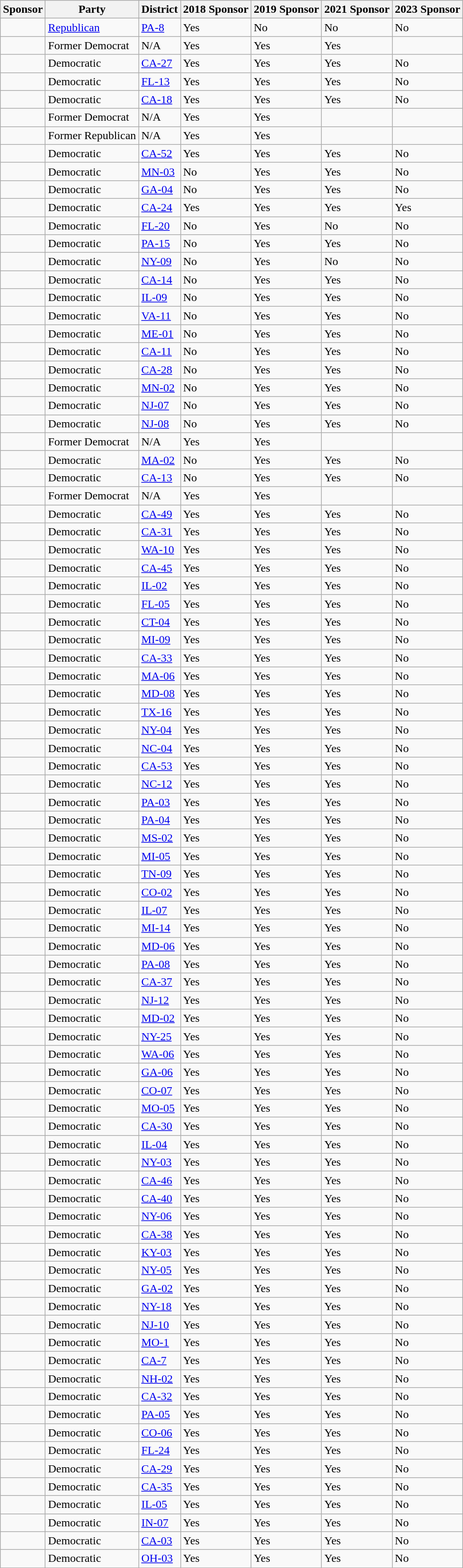<table class="wikitable sortable" border="1">
<tr>
<th scope="col">Sponsor</th>
<th scope="col">Party</th>
<th scope="col">District</th>
<th scope="col">2018 Sponsor</th>
<th scope="col">2019 Sponsor</th>
<th scope="col">2021 Sponsor</th>
<th scope="col">2023 Sponsor</th>
</tr>
<tr>
<td></td>
<td><a href='#'>Republican</a></td>
<td data-sort-value="Pennsylvania 8"><a href='#'>PA-8</a></td>
<td>Yes</td>
<td>No</td>
<td>No</td>
<td>No</td>
</tr>
<tr>
<td></td>
<td>Former Democrat</td>
<td>N/A</td>
<td>Yes</td>
<td>Yes</td>
<td>Yes</td>
<td></td>
</tr>
<tr>
<td></td>
<td>Democratic</td>
<td data-sort-value="California 27"><a href='#'>CA-27</a></td>
<td>Yes</td>
<td>Yes</td>
<td>Yes</td>
<td>No</td>
</tr>
<tr>
<td></td>
<td>Democratic</td>
<td><a href='#'>FL-13</a></td>
<td>Yes</td>
<td>Yes</td>
<td>Yes</td>
<td>No</td>
</tr>
<tr>
<td></td>
<td>Democratic</td>
<td><a href='#'>CA-18</a></td>
<td>Yes</td>
<td>Yes</td>
<td>Yes</td>
<td>No</td>
</tr>
<tr>
<td></td>
<td>Former Democrat</td>
<td>N/A</td>
<td>Yes</td>
<td>Yes</td>
<td></td>
<td></td>
</tr>
<tr>
<td></td>
<td>Former Republican</td>
<td>N/A</td>
<td>Yes</td>
<td>Yes</td>
<td></td>
<td></td>
</tr>
<tr>
<td></td>
<td>Democratic</td>
<td><a href='#'>CA-52</a></td>
<td>Yes</td>
<td>Yes</td>
<td>Yes</td>
<td>No</td>
</tr>
<tr>
<td></td>
<td>Democratic</td>
<td><a href='#'>MN-03</a></td>
<td>No</td>
<td>Yes</td>
<td>Yes</td>
<td>No</td>
</tr>
<tr>
<td></td>
<td>Democratic</td>
<td><a href='#'>GA-04</a></td>
<td>No</td>
<td>Yes</td>
<td>Yes</td>
<td>No</td>
</tr>
<tr>
<td></td>
<td>Democratic</td>
<td><a href='#'>CA-24</a></td>
<td>Yes</td>
<td>Yes</td>
<td>Yes</td>
<td>Yes</td>
</tr>
<tr>
<td></td>
<td>Democratic</td>
<td><a href='#'>FL-20</a></td>
<td>No</td>
<td>Yes</td>
<td>No</td>
<td>No</td>
</tr>
<tr>
<td></td>
<td>Democratic</td>
<td><a href='#'>PA-15</a></td>
<td>No</td>
<td>Yes</td>
<td>Yes</td>
<td>No</td>
</tr>
<tr>
<td></td>
<td>Democratic</td>
<td><a href='#'>NY-09</a></td>
<td>No</td>
<td>Yes</td>
<td>No</td>
<td>No</td>
</tr>
<tr>
<td></td>
<td>Democratic</td>
<td><a href='#'>CA-14</a></td>
<td>No</td>
<td>Yes</td>
<td>Yes</td>
<td>No</td>
</tr>
<tr>
<td></td>
<td>Democratic</td>
<td><a href='#'>IL-09</a></td>
<td>No</td>
<td>Yes</td>
<td>Yes</td>
<td>No</td>
</tr>
<tr>
<td></td>
<td>Democratic</td>
<td><a href='#'>VA-11</a></td>
<td>No</td>
<td>Yes</td>
<td>Yes</td>
<td>No</td>
</tr>
<tr>
<td></td>
<td>Democratic</td>
<td><a href='#'>ME-01</a></td>
<td>No</td>
<td>Yes</td>
<td>Yes</td>
<td>No</td>
</tr>
<tr>
<td></td>
<td>Democratic</td>
<td><a href='#'>CA-11</a></td>
<td>No</td>
<td>Yes</td>
<td>Yes</td>
<td>No</td>
</tr>
<tr>
<td></td>
<td>Democratic</td>
<td><a href='#'>CA-28</a></td>
<td>No</td>
<td>Yes</td>
<td>Yes</td>
<td>No</td>
</tr>
<tr>
<td></td>
<td>Democratic</td>
<td><a href='#'>MN-02</a></td>
<td>No</td>
<td>Yes</td>
<td>Yes</td>
<td>No</td>
</tr>
<tr>
<td></td>
<td>Democratic</td>
<td><a href='#'>NJ-07</a></td>
<td>No</td>
<td>Yes</td>
<td>Yes</td>
<td>No</td>
</tr>
<tr>
<td></td>
<td>Democratic</td>
<td><a href='#'>NJ-08</a></td>
<td>No</td>
<td>Yes</td>
<td>Yes</td>
<td>No</td>
</tr>
<tr>
<td></td>
<td>Former Democrat</td>
<td>N/A</td>
<td>Yes</td>
<td>Yes</td>
<td></td>
<td></td>
</tr>
<tr>
<td></td>
<td>Democratic</td>
<td><a href='#'>MA-02</a></td>
<td>No</td>
<td>Yes</td>
<td>Yes</td>
<td>No</td>
</tr>
<tr>
<td></td>
<td>Democratic</td>
<td><a href='#'>CA-13</a></td>
<td>No</td>
<td>Yes</td>
<td>Yes</td>
<td>No</td>
</tr>
<tr>
<td></td>
<td>Former Democrat</td>
<td>N/A</td>
<td>Yes</td>
<td>Yes</td>
<td></td>
<td></td>
</tr>
<tr>
<td></td>
<td>Democratic</td>
<td><a href='#'>CA-49</a></td>
<td>Yes</td>
<td>Yes</td>
<td>Yes</td>
<td>No</td>
</tr>
<tr>
<td></td>
<td>Democratic</td>
<td><a href='#'>CA-31</a></td>
<td>Yes</td>
<td>Yes</td>
<td>Yes</td>
<td>No</td>
</tr>
<tr>
<td></td>
<td>Democratic</td>
<td><a href='#'>WA-10</a></td>
<td>Yes</td>
<td>Yes</td>
<td>Yes</td>
<td>No</td>
</tr>
<tr>
<td></td>
<td>Democratic</td>
<td><a href='#'>CA-45</a></td>
<td>Yes</td>
<td>Yes</td>
<td>Yes</td>
<td>No</td>
</tr>
<tr>
<td></td>
<td>Democratic</td>
<td><a href='#'>IL-02</a></td>
<td>Yes</td>
<td>Yes</td>
<td>Yes</td>
<td>No</td>
</tr>
<tr>
<td></td>
<td>Democratic</td>
<td><a href='#'>FL-05</a></td>
<td>Yes</td>
<td>Yes</td>
<td>Yes</td>
<td>No</td>
</tr>
<tr>
<td></td>
<td>Democratic</td>
<td><a href='#'>CT-04</a></td>
<td>Yes</td>
<td>Yes</td>
<td>Yes</td>
<td>No</td>
</tr>
<tr>
<td></td>
<td>Democratic</td>
<td><a href='#'>MI-09</a></td>
<td>Yes</td>
<td>Yes</td>
<td>Yes</td>
<td>No</td>
</tr>
<tr>
<td></td>
<td>Democratic</td>
<td><a href='#'>CA-33</a></td>
<td>Yes</td>
<td>Yes</td>
<td>Yes</td>
<td>No</td>
</tr>
<tr>
<td></td>
<td>Democratic</td>
<td><a href='#'>MA-06</a></td>
<td>Yes</td>
<td>Yes</td>
<td>Yes</td>
<td>No</td>
</tr>
<tr>
<td></td>
<td>Democratic</td>
<td><a href='#'>MD-08</a></td>
<td>Yes</td>
<td>Yes</td>
<td>Yes</td>
<td>No</td>
</tr>
<tr>
<td></td>
<td>Democratic</td>
<td><a href='#'>TX-16</a></td>
<td>Yes</td>
<td>Yes</td>
<td>Yes</td>
<td>No</td>
</tr>
<tr>
<td></td>
<td>Democratic</td>
<td><a href='#'>NY-04</a></td>
<td>Yes</td>
<td>Yes</td>
<td>Yes</td>
<td>No</td>
</tr>
<tr>
<td></td>
<td>Democratic</td>
<td><a href='#'>NC-04</a></td>
<td>Yes</td>
<td>Yes</td>
<td>Yes</td>
<td>No</td>
</tr>
<tr>
<td></td>
<td>Democratic</td>
<td><a href='#'>CA-53</a></td>
<td>Yes</td>
<td>Yes</td>
<td>Yes</td>
<td>No</td>
</tr>
<tr>
<td></td>
<td>Democratic</td>
<td><a href='#'>NC-12</a></td>
<td>Yes</td>
<td>Yes</td>
<td>Yes</td>
<td>No</td>
</tr>
<tr>
<td></td>
<td>Democratic</td>
<td><a href='#'>PA-03</a></td>
<td>Yes</td>
<td>Yes</td>
<td>Yes</td>
<td>No</td>
</tr>
<tr>
<td></td>
<td>Democratic</td>
<td><a href='#'>PA-04</a></td>
<td>Yes</td>
<td>Yes</td>
<td>Yes</td>
<td>No</td>
</tr>
<tr>
<td></td>
<td>Democratic</td>
<td><a href='#'>MS-02</a></td>
<td>Yes</td>
<td>Yes</td>
<td>Yes</td>
<td>No</td>
</tr>
<tr>
<td></td>
<td>Democratic</td>
<td><a href='#'>MI-05</a></td>
<td>Yes</td>
<td>Yes</td>
<td>Yes</td>
<td>No</td>
</tr>
<tr>
<td></td>
<td>Democratic</td>
<td><a href='#'>TN-09</a></td>
<td>Yes</td>
<td>Yes</td>
<td>Yes</td>
<td>No</td>
</tr>
<tr>
<td></td>
<td>Democratic</td>
<td><a href='#'>CO-02</a></td>
<td>Yes</td>
<td>Yes</td>
<td>Yes</td>
<td>No</td>
</tr>
<tr>
<td></td>
<td>Democratic</td>
<td><a href='#'>IL-07</a></td>
<td>Yes</td>
<td>Yes</td>
<td>Yes</td>
<td>No</td>
</tr>
<tr>
<td></td>
<td>Democratic</td>
<td><a href='#'>MI-14</a></td>
<td>Yes</td>
<td>Yes</td>
<td>Yes</td>
<td>No</td>
</tr>
<tr>
<td></td>
<td>Democratic</td>
<td><a href='#'>MD-06</a></td>
<td>Yes</td>
<td>Yes</td>
<td>Yes</td>
<td>No</td>
</tr>
<tr>
<td></td>
<td>Democratic</td>
<td><a href='#'>PA-08</a></td>
<td>Yes</td>
<td>Yes</td>
<td>Yes</td>
<td>No</td>
</tr>
<tr>
<td></td>
<td>Democratic</td>
<td><a href='#'>CA-37</a></td>
<td>Yes</td>
<td>Yes</td>
<td>Yes</td>
<td>No</td>
</tr>
<tr>
<td></td>
<td>Democratic</td>
<td><a href='#'>NJ-12</a></td>
<td>Yes</td>
<td>Yes</td>
<td>Yes</td>
<td>No</td>
</tr>
<tr>
<td></td>
<td>Democratic</td>
<td><a href='#'>MD-02</a></td>
<td>Yes</td>
<td>Yes</td>
<td>Yes</td>
<td>No</td>
</tr>
<tr>
<td></td>
<td>Democratic</td>
<td><a href='#'>NY-25</a></td>
<td>Yes</td>
<td>Yes</td>
<td>Yes</td>
<td>No</td>
</tr>
<tr>
<td></td>
<td>Democratic</td>
<td><a href='#'>WA-06</a></td>
<td>Yes</td>
<td>Yes</td>
<td>Yes</td>
<td>No</td>
</tr>
<tr>
<td></td>
<td>Democratic</td>
<td><a href='#'>GA-06</a></td>
<td>Yes</td>
<td>Yes</td>
<td>Yes</td>
<td>No</td>
</tr>
<tr>
<td></td>
<td>Democratic</td>
<td><a href='#'>CO-07</a></td>
<td>Yes</td>
<td>Yes</td>
<td>Yes</td>
<td>No</td>
</tr>
<tr>
<td></td>
<td>Democratic</td>
<td><a href='#'>MO-05</a></td>
<td>Yes</td>
<td>Yes</td>
<td>Yes</td>
<td>No</td>
</tr>
<tr>
<td></td>
<td>Democratic</td>
<td><a href='#'>CA-30</a></td>
<td>Yes</td>
<td>Yes</td>
<td>Yes</td>
<td>No</td>
</tr>
<tr>
<td></td>
<td>Democratic</td>
<td><a href='#'>IL-04</a></td>
<td>Yes</td>
<td>Yes</td>
<td>Yes</td>
<td>No</td>
</tr>
<tr>
<td></td>
<td>Democratic</td>
<td><a href='#'>NY-03</a></td>
<td>Yes</td>
<td>Yes</td>
<td>Yes</td>
<td>No</td>
</tr>
<tr>
<td></td>
<td>Democratic</td>
<td><a href='#'>CA-46</a></td>
<td>Yes</td>
<td>Yes</td>
<td>Yes</td>
<td>No</td>
</tr>
<tr>
<td></td>
<td>Democratic</td>
<td><a href='#'>CA-40</a></td>
<td>Yes</td>
<td>Yes</td>
<td>Yes</td>
<td>No</td>
</tr>
<tr>
<td></td>
<td>Democratic</td>
<td><a href='#'>NY-06</a></td>
<td>Yes</td>
<td>Yes</td>
<td>Yes</td>
<td>No</td>
</tr>
<tr>
<td></td>
<td>Democratic</td>
<td><a href='#'>CA-38</a></td>
<td>Yes</td>
<td>Yes</td>
<td>Yes</td>
<td>No</td>
</tr>
<tr>
<td></td>
<td>Democratic</td>
<td><a href='#'>KY-03</a></td>
<td>Yes</td>
<td>Yes</td>
<td>Yes</td>
<td>No</td>
</tr>
<tr>
<td></td>
<td>Democratic</td>
<td><a href='#'>NY-05</a></td>
<td>Yes</td>
<td>Yes</td>
<td>Yes</td>
<td>No</td>
</tr>
<tr>
<td></td>
<td>Democratic</td>
<td><a href='#'>GA-02</a></td>
<td>Yes</td>
<td>Yes</td>
<td>Yes</td>
<td>No</td>
</tr>
<tr>
<td></td>
<td>Democratic</td>
<td><a href='#'>NY-18</a></td>
<td>Yes</td>
<td>Yes</td>
<td>Yes</td>
<td>No</td>
</tr>
<tr>
<td></td>
<td>Democratic</td>
<td><a href='#'>NJ-10</a></td>
<td>Yes</td>
<td>Yes</td>
<td>Yes</td>
<td>No</td>
</tr>
<tr>
<td></td>
<td>Democratic</td>
<td><a href='#'>MO-1</a></td>
<td>Yes</td>
<td>Yes</td>
<td>Yes</td>
<td>No</td>
</tr>
<tr>
<td></td>
<td>Democratic</td>
<td><a href='#'>CA-7</a></td>
<td>Yes</td>
<td>Yes</td>
<td>Yes</td>
<td>No</td>
</tr>
<tr>
<td></td>
<td>Democratic</td>
<td><a href='#'>NH-02</a></td>
<td>Yes</td>
<td>Yes</td>
<td>Yes</td>
<td>No</td>
</tr>
<tr>
<td></td>
<td>Democratic</td>
<td><a href='#'>CA-32</a></td>
<td>Yes</td>
<td>Yes</td>
<td>Yes</td>
<td>No</td>
</tr>
<tr>
<td></td>
<td>Democratic</td>
<td><a href='#'>PA-05</a></td>
<td>Yes</td>
<td>Yes</td>
<td>Yes</td>
<td>No</td>
</tr>
<tr>
<td></td>
<td>Democratic</td>
<td><a href='#'>CO-06</a></td>
<td>Yes</td>
<td>Yes</td>
<td>Yes</td>
<td>No</td>
</tr>
<tr>
<td></td>
<td>Democratic</td>
<td><a href='#'>FL-24</a></td>
<td>Yes</td>
<td>Yes</td>
<td>Yes</td>
<td>No</td>
</tr>
<tr>
<td></td>
<td>Democratic</td>
<td><a href='#'>CA-29</a></td>
<td>Yes</td>
<td>Yes</td>
<td>Yes</td>
<td>No</td>
</tr>
<tr>
<td></td>
<td>Democratic</td>
<td><a href='#'>CA-35</a></td>
<td>Yes</td>
<td>Yes</td>
<td>Yes</td>
<td>No</td>
</tr>
<tr>
<td></td>
<td>Democratic</td>
<td><a href='#'>IL-05</a></td>
<td>Yes</td>
<td>Yes</td>
<td>Yes</td>
<td>No</td>
</tr>
<tr>
<td></td>
<td>Democratic</td>
<td><a href='#'>IN-07</a></td>
<td>Yes</td>
<td>Yes</td>
<td>Yes</td>
<td>No</td>
</tr>
<tr>
<td></td>
<td>Democratic</td>
<td><a href='#'>CA-03</a></td>
<td>Yes</td>
<td>Yes</td>
<td>Yes</td>
<td>No</td>
</tr>
<tr>
<td></td>
<td>Democratic</td>
<td><a href='#'>OH-03</a></td>
<td>Yes</td>
<td>Yes</td>
<td>Yes</td>
<td>No</td>
</tr>
</table>
